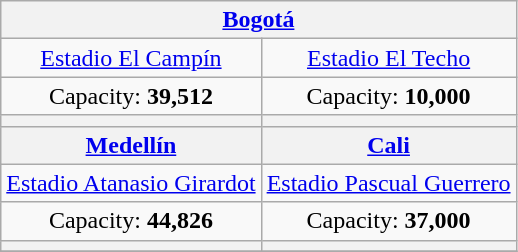<table class="wikitable" style="text-align:center">
<tr>
<th colspan=2><a href='#'>Bogotá</a></th>
</tr>
<tr>
<td><a href='#'>Estadio El Campín</a></td>
<td><a href='#'>Estadio El Techo</a><br><strong></strong></td>
</tr>
<tr>
<td>Capacity: <strong>39,512</strong></td>
<td>Capacity: <strong>10,000</strong></td>
</tr>
<tr>
<th></th>
<th></th>
</tr>
<tr>
<th><a href='#'>Medellín</a></th>
<th><a href='#'>Cali</a></th>
</tr>
<tr>
<td><a href='#'>Estadio Atanasio Girardot</a></td>
<td><a href='#'>Estadio Pascual Guerrero</a></td>
</tr>
<tr>
<td>Capacity: <strong>44,826</strong></td>
<td>Capacity: <strong>37,000</strong></td>
</tr>
<tr>
<th></th>
<th></th>
</tr>
<tr>
</tr>
</table>
